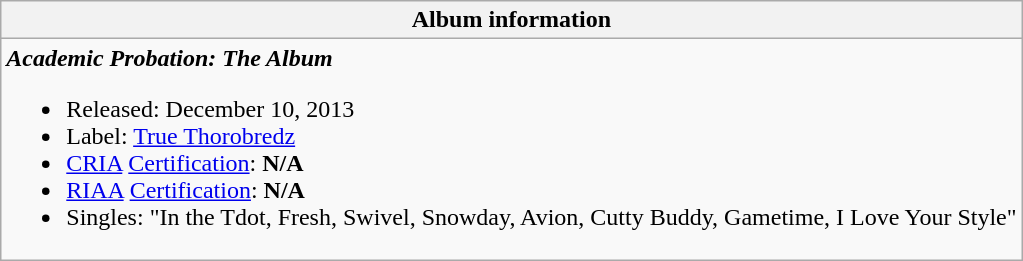<table class="wikitable">
<tr>
<th align="left">Album information</th>
</tr>
<tr>
<td align="left"><strong><em>Academic Probation: The Album</em></strong><br><ul><li>Released: December 10, 2013</li><li>Label: <a href='#'>True Thorobredz</a></li><li><a href='#'>CRIA</a> <a href='#'>Certification</a>: <strong>N/A</strong></li><li><a href='#'>RIAA</a> <a href='#'>Certification</a>: <strong>N/A</strong></li><li>Singles: "In the Tdot, Fresh, Swivel, Snowday, Avion, Cutty Buddy, Gametime, I Love Your Style"</li></ul></td>
</tr>
</table>
